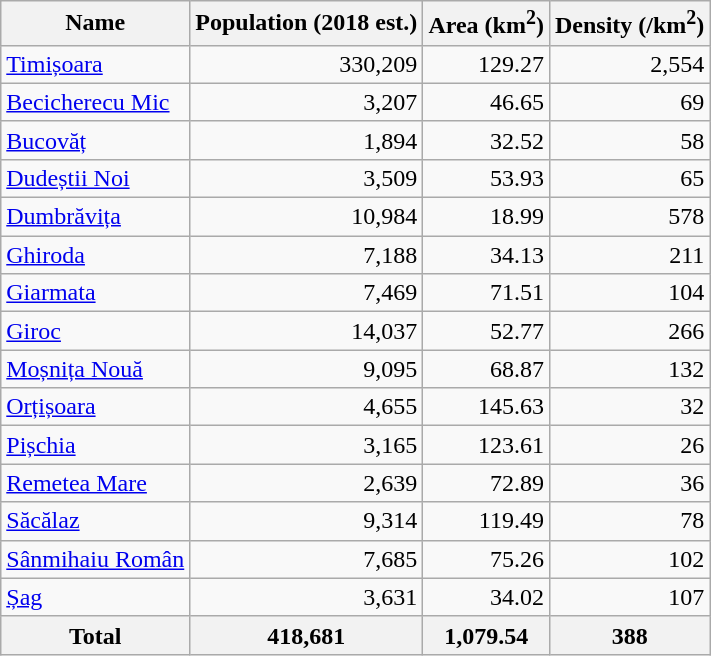<table class="wikitable sortable">
<tr>
<th>Name</th>
<th>Population (2018 est.)</th>
<th>Area (km<sup>2</sup>)</th>
<th>Density (/km<sup>2</sup>)</th>
</tr>
<tr>
<td><a href='#'>Timișoara</a></td>
<td align="right">330,209</td>
<td align="right">129.27</td>
<td align="right">2,554</td>
</tr>
<tr>
<td><a href='#'>Becicherecu Mic</a></td>
<td align="right">3,207</td>
<td align="right">46.65</td>
<td align="right">69</td>
</tr>
<tr>
<td><a href='#'>Bucovăț</a></td>
<td align="right">1,894</td>
<td align="right">32.52</td>
<td align="right">58</td>
</tr>
<tr>
<td><a href='#'>Dudeștii Noi</a></td>
<td align="right">3,509</td>
<td align="right">53.93</td>
<td align="right">65</td>
</tr>
<tr>
<td><a href='#'>Dumbrăvița</a></td>
<td align="right">10,984</td>
<td align="right">18.99</td>
<td align="right">578</td>
</tr>
<tr>
<td><a href='#'>Ghiroda</a></td>
<td align="right">7,188</td>
<td align="right">34.13</td>
<td align="right">211</td>
</tr>
<tr>
<td><a href='#'>Giarmata</a></td>
<td align="right">7,469</td>
<td align="right">71.51</td>
<td align="right">104</td>
</tr>
<tr>
<td><a href='#'>Giroc</a></td>
<td align="right">14,037</td>
<td align="right">52.77</td>
<td align="right">266</td>
</tr>
<tr>
<td><a href='#'>Moșnița Nouă</a></td>
<td align="right">9,095</td>
<td align="right">68.87</td>
<td align="right">132</td>
</tr>
<tr>
<td><a href='#'>Orțișoara</a></td>
<td align="right">4,655</td>
<td align="right">145.63</td>
<td align="right">32</td>
</tr>
<tr>
<td><a href='#'>Pișchia</a></td>
<td align="right">3,165</td>
<td align="right">123.61</td>
<td align="right">26</td>
</tr>
<tr>
<td><a href='#'>Remetea Mare</a></td>
<td align="right">2,639</td>
<td align="right">72.89</td>
<td align="right">36</td>
</tr>
<tr>
<td><a href='#'>Săcălaz</a></td>
<td align="right">9,314</td>
<td align="right">119.49</td>
<td align="right">78</td>
</tr>
<tr>
<td><a href='#'>Sânmihaiu Român</a></td>
<td align="right">7,685</td>
<td align="right">75.26</td>
<td align="right">102</td>
</tr>
<tr>
<td><a href='#'>Șag</a></td>
<td align="right">3,631</td>
<td align="right">34.02</td>
<td align="right">107</td>
</tr>
<tr>
<th>Total</th>
<th>418,681</th>
<th>1,079.54</th>
<th>388</th>
</tr>
</table>
